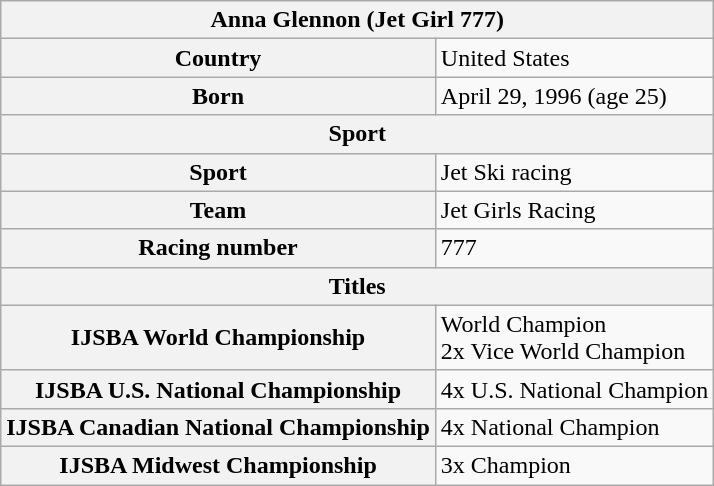<table class="wikitable">
<tr>
<th colspan="2">Anna Glennon (Jet Girl 777)</th>
</tr>
<tr>
<th>Country</th>
<td>United States</td>
</tr>
<tr>
<th>Born</th>
<td>April 29, 1996 (age 25)</td>
</tr>
<tr>
<th colspan="2">Sport</th>
</tr>
<tr>
<th>Sport</th>
<td>Jet Ski racing</td>
</tr>
<tr>
<th>Team</th>
<td>Jet Girls Racing</td>
</tr>
<tr>
<th>Racing number</th>
<td>777</td>
</tr>
<tr>
<th colspan="2">Titles</th>
</tr>
<tr>
<th>IJSBA World Championship</th>
<td>World Champion<br>2x Vice World Champion</td>
</tr>
<tr>
<th>IJSBA U.S. National Championship</th>
<td>4x U.S. National Champion</td>
</tr>
<tr>
<th>IJSBA Canadian National Championship</th>
<td>4x National Champion</td>
</tr>
<tr>
<th>IJSBA Midwest Championship</th>
<td>3x Champion</td>
</tr>
</table>
